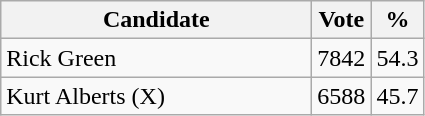<table class="wikitable">
<tr>
<th bgcolor="#DDDDFF" width="200px">Candidate</th>
<th bgcolor="#DDDDFF">Vote</th>
<th bgcolor="#DDDDFF">%</th>
</tr>
<tr>
<td>Rick Green</td>
<td>7842</td>
<td>54.3</td>
</tr>
<tr>
<td>Kurt Alberts (X)</td>
<td>6588</td>
<td>45.7</td>
</tr>
</table>
